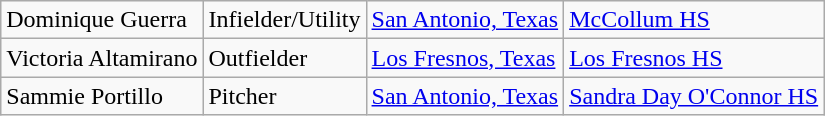<table class="wikitable">
<tr>
<td>Dominique Guerra</td>
<td>Infielder/Utility</td>
<td><a href='#'>San Antonio, Texas</a></td>
<td><a href='#'>McCollum HS</a></td>
</tr>
<tr>
<td>Victoria Altamirano</td>
<td>Outfielder</td>
<td><a href='#'>Los Fresnos, Texas</a></td>
<td><a href='#'>Los Fresnos HS</a></td>
</tr>
<tr>
<td>Sammie Portillo</td>
<td>Pitcher</td>
<td><a href='#'>San Antonio, Texas</a></td>
<td><a href='#'>Sandra Day O'Connor HS</a></td>
</tr>
</table>
